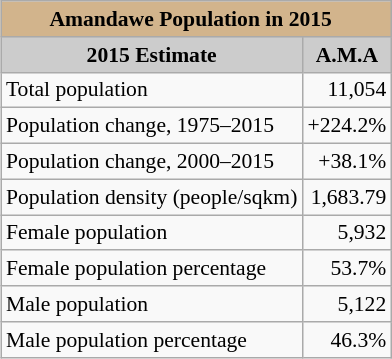<table class="wikitable collapsible" style="float:right; margin:0 0 0.5em 1em; text-align:right; font-size:90%;">
<tr>
<th style="background:tan; text-align:center" colspan="4"><span>Amandawe Population in 2015 </span> </th>
</tr>
<tr style="background:#ccc; text-align:center;">
<td><strong>2015 Estimate</strong></td>
<td><strong>A.M.A</strong></td>
</tr>
<tr>
<td style="text-align:left">Total population</td>
<td>11,054</td>
</tr>
<tr>
<td style="text-align:left">Population change, 1975–2015</td>
<td>+224.2%</td>
</tr>
<tr>
<td style="text-align:left">Population change, 2000–2015</td>
<td>+38.1%</td>
</tr>
<tr>
<td style="text-align:left">Population density (people/sqkm)</td>
<td>1,683.79</td>
</tr>
<tr>
<td style="text-align:left">Female population</td>
<td>5,932</td>
</tr>
<tr>
<td style="text-align:left">Female population percentage</td>
<td>53.7%</td>
</tr>
<tr>
<td style="text-align:left">Male population</td>
<td>5,122</td>
</tr>
<tr>
<td style="text-align:left">Male population percentage</td>
<td>46.3%</td>
</tr>
</table>
